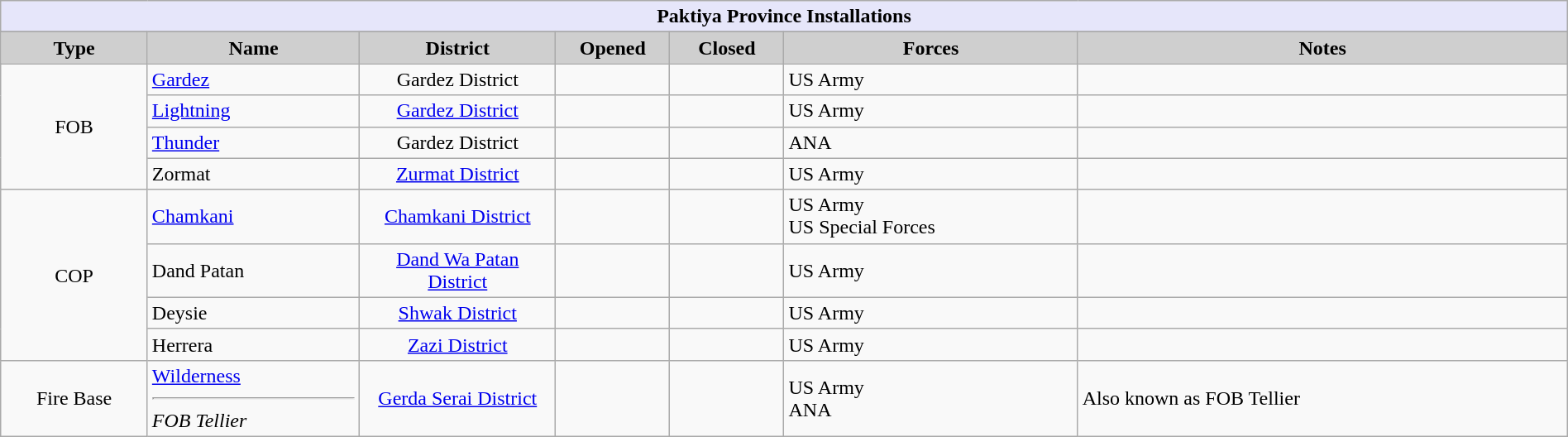<table class="wikitable sortable" width="100%">
<tr>
<th style="align: center; background: lavender" colspan="7"><strong>Paktiya Province Installations</strong></th>
</tr>
<tr style="background:#efefef; color:black">
</tr>
<tr>
<th style="background-color:#cfcfcf;" align="center" width="9%" align="center">Type</th>
<th style="background-color:#cfcfcf;" align="center" width="13%">Name</th>
<th style="background-color:#cfcfcf;" align="center" width="12%">District</th>
<th style="background-color:#cfcfcf;" align="center" width="7%">Opened</th>
<th style="background-color:#cfcfcf;" align="center" width="7%">Closed</th>
<th style="background-color:#cfcfcf;" align="center" width="18%" class="unsortable">Forces</th>
<th style="background-color:#cfcfcf;" align="center" width="30%" class="unsortable">Notes</th>
</tr>
<tr>
<td rowspan="4" align="center">FOB</td>
<td><a href='#'>Gardez</a></td>
<td align="center">Gardez District</td>
<td align="center"></td>
<td align="center"></td>
<td> US Army</td>
<td></td>
</tr>
<tr>
<td><a href='#'>Lightning</a></td>
<td align="center"><a href='#'>Gardez District</a></td>
<td align="center"></td>
<td align="center"></td>
<td> US Army</td>
<td></td>
</tr>
<tr>
<td><a href='#'>Thunder</a></td>
<td align="center">Gardez District</td>
<td align="center"></td>
<td align="center"></td>
<td> ANA</td>
<td></td>
</tr>
<tr>
<td>Zormat</td>
<td align="center"><a href='#'>Zurmat District</a></td>
<td align="center"></td>
<td align="center"></td>
<td> US Army</td>
<td></td>
</tr>
<tr>
<td rowspan="4" align="center">COP</td>
<td><a href='#'>Chamkani</a></td>
<td align="center"><a href='#'>Chamkani District</a></td>
<td align="center"></td>
<td align="center"></td>
<td> US Army<br> US Special Forces</td>
<td></td>
</tr>
<tr>
<td>Dand Patan</td>
<td align="center"><a href='#'>Dand Wa Patan District</a></td>
<td align="center"></td>
<td align="center"></td>
<td> US Army</td>
<td></td>
</tr>
<tr>
<td>Deysie</td>
<td align="center"><a href='#'>Shwak District</a></td>
<td align="center"></td>
<td align="center"></td>
<td> US Army</td>
<td><br></td>
</tr>
<tr>
<td>Herrera</td>
<td align="center"><a href='#'>Zazi District</a></td>
<td align="center"></td>
<td align="center"></td>
<td> US Army</td>
<td></td>
</tr>
<tr>
<td align="center">Fire Base</td>
<td><a href='#'>Wilderness</a><hr><em>FOB Tellier</em></td>
<td align="center"><a href='#'>Gerda Serai District</a></td>
<td align="center"></td>
<td align="center"></td>
<td> US Army<br> ANA</td>
<td>Also known as FOB Tellier<br></td>
</tr>
</table>
